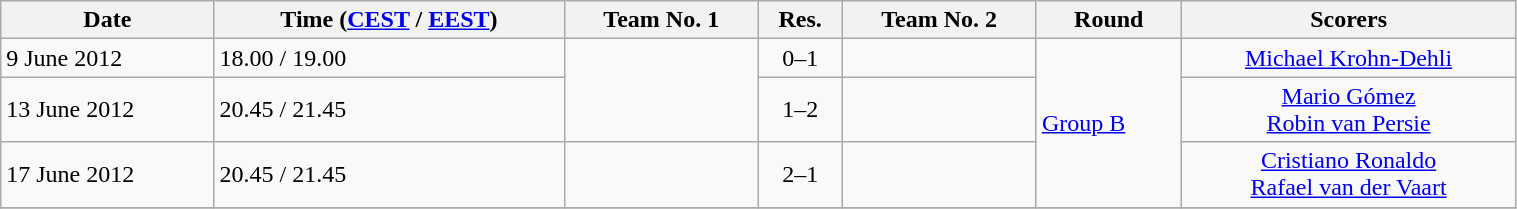<table class="wikitable" style="text-align: left;" width="80%">
<tr>
<th>Date</th>
<th>Time (<a href='#'>CEST</a> / <a href='#'>EEST</a>)</th>
<th>Team No. 1</th>
<th>Res.</th>
<th>Team No. 2</th>
<th>Round</th>
<th>Scorers</th>
</tr>
<tr>
<td>9 June 2012</td>
<td>18.00 / 19.00</td>
<td rowspan="2"></td>
<td style="text-align:center;">0–1</td>
<td></td>
<td rowspan="3"><a href='#'>Group B</a></td>
<td style="text-align:center;"><a href='#'>Michael Krohn-Dehli</a></td>
</tr>
<tr>
<td>13 June 2012</td>
<td>20.45 / 21.45</td>
<td style="text-align:center;">1–2</td>
<td></td>
<td style="text-align:center;"><a href='#'>Mario Gómez</a><br><a href='#'>Robin van Persie</a></td>
</tr>
<tr>
<td>17 June 2012</td>
<td>20.45 / 21.45</td>
<td></td>
<td style="text-align:center;">2–1</td>
<td></td>
<td style="text-align:center;"><a href='#'>Cristiano Ronaldo</a><br><a href='#'>Rafael van der Vaart</a></td>
</tr>
<tr>
</tr>
</table>
